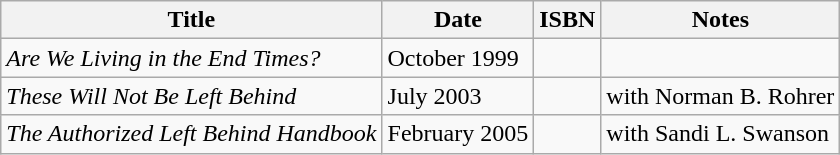<table class="wikitable">
<tr>
<th>Title</th>
<th>Date</th>
<th>ISBN</th>
<th>Notes</th>
</tr>
<tr>
<td><em>Are We Living in the End Times?</em></td>
<td>October 1999</td>
<td></td>
<td></td>
</tr>
<tr>
<td><em>These Will Not Be Left Behind</em></td>
<td>July 2003</td>
<td></td>
<td>with Norman B. Rohrer</td>
</tr>
<tr>
<td><em>The Authorized Left Behind Handbook</em></td>
<td>February 2005</td>
<td></td>
<td>with Sandi L. Swanson</td>
</tr>
</table>
